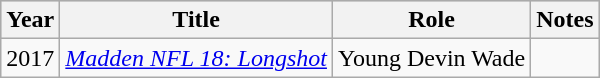<table class="wikitable">
<tr style="background:#ccc; text-align:center;">
<th>Year</th>
<th>Title</th>
<th>Role</th>
<th>Notes</th>
</tr>
<tr>
<td>2017</td>
<td><em><a href='#'>Madden NFL 18: Longshot</a></em></td>
<td>Young Devin Wade</td>
<td></td>
</tr>
</table>
